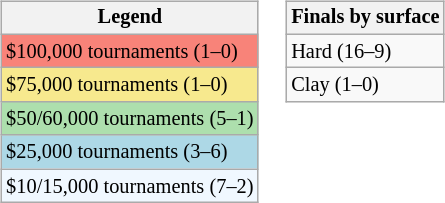<table>
<tr valign=top>
<td><br><table class="wikitable" style="font-size:85%">
<tr>
<th>Legend</th>
</tr>
<tr style="background:#f88379;">
<td>$100,000 tournaments (1–0)</td>
</tr>
<tr style="background:#f7e98e;">
<td>$75,000 tournaments (1–0)</td>
</tr>
<tr style="background:#addfad;">
<td>$50/60,000 tournaments (5–1)</td>
</tr>
<tr style="background:lightblue;">
<td>$25,000 tournaments (3–6)</td>
</tr>
<tr style="background:#f0f8ff;">
<td>$10/15,000 tournaments (7–2)</td>
</tr>
</table>
</td>
<td><br><table class="wikitable" style="font-size:85%">
<tr>
<th>Finals by surface</th>
</tr>
<tr>
<td>Hard (16–9)</td>
</tr>
<tr>
<td>Clay (1–0)</td>
</tr>
</table>
</td>
</tr>
</table>
